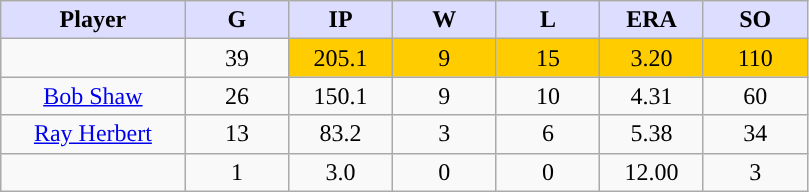<table class="wikitable sortable">
<tr>
<th style="background:#ddf; width:16%;">Player</th>
<th style="background:#ddf; width:9%;">G</th>
<th style="background:#ddf; width:9%;">IP</th>
<th style="background:#ddf; width:9%;">W</th>
<th style="background:#ddf; width:9%;">L</th>
<th style="background:#ddf; width:9%;">ERA</th>
<th style="background:#ddf; width:9%;">SO</th>
</tr>
<tr style="text-align:center;">
<td></td>
<td>39</td>
<td style="background:#fc0;">205.1</td>
<td style="background:#fc0;">9</td>
<td style="background:#fc0;">15</td>
<td style="background:#fc0;">3.20</td>
<td style="background:#fc0;">110</td>
</tr>
<tr style="text-align:center;">
<td><a href='#'>Bob Shaw</a></td>
<td>26</td>
<td>150.1</td>
<td>9</td>
<td>10</td>
<td>4.31</td>
<td>60</td>
</tr>
<tr align="center">
<td><a href='#'>Ray Herbert</a></td>
<td>13</td>
<td>83.2</td>
<td>3</td>
<td>6</td>
<td>5.38</td>
<td>34</td>
</tr>
<tr align="center">
<td></td>
<td>1</td>
<td>3.0</td>
<td>0</td>
<td>0</td>
<td>12.00</td>
<td>3</td>
</tr>
</table>
